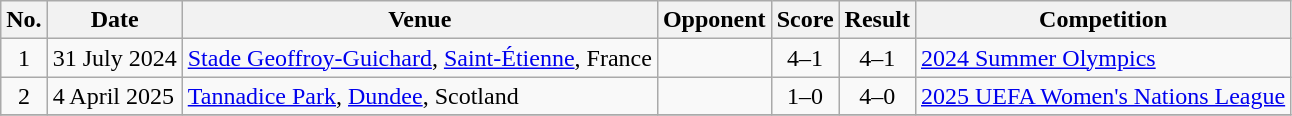<table class="wikitable sortable">
<tr>
<th scope="col">No.</th>
<th scope="col">Date</th>
<th scope="col">Venue</th>
<th scope="col">Opponent</th>
<th scope="col">Score</th>
<th scope="col">Result</th>
<th scope="col">Competition</th>
</tr>
<tr>
<td align="center">1</td>
<td>31 July 2024</td>
<td><a href='#'>Stade Geoffroy-Guichard</a>, <a href='#'>Saint-Étienne</a>, France</td>
<td></td>
<td align="center">4–1</td>
<td align="center">4–1</td>
<td><a href='#'>2024 Summer Olympics</a></td>
</tr>
<tr>
<td align="center">2</td>
<td>4 April 2025</td>
<td><a href='#'>Tannadice Park</a>, <a href='#'>Dundee</a>, Scotland</td>
<td></td>
<td align="center">1–0</td>
<td align="center">4–0</td>
<td><a href='#'>2025 UEFA Women's Nations League</a></td>
</tr>
<tr>
</tr>
</table>
